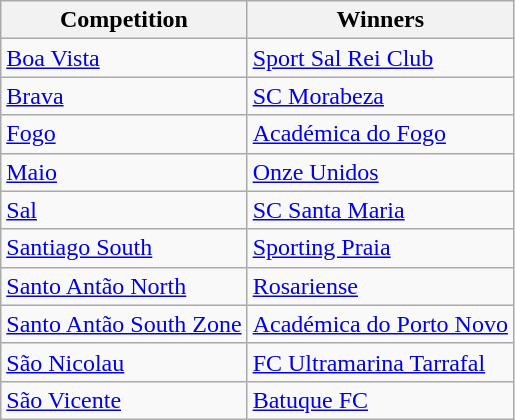<table class="wikitable">
<tr>
<th>Competition</th>
<th>Winners</th>
</tr>
<tr>
<td><a href='#'>Boa Vista</a></td>
<td><a href='#'>Sport Sal Rei Club</a></td>
</tr>
<tr>
<td><a href='#'>Brava</a></td>
<td><a href='#'>SC Morabeza</a></td>
</tr>
<tr>
<td><a href='#'>Fogo</a></td>
<td><a href='#'>Académica do Fogo</a></td>
</tr>
<tr>
<td><a href='#'>Maio</a></td>
<td><a href='#'>Onze Unidos</a></td>
</tr>
<tr>
<td><a href='#'>Sal</a></td>
<td><a href='#'>SC Santa Maria</a></td>
</tr>
<tr>
<td><a href='#'>Santiago South</a></td>
<td><a href='#'>Sporting Praia</a></td>
</tr>
<tr>
<td><a href='#'>Santo Antão North</a></td>
<td><a href='#'>Rosariense</a></td>
</tr>
<tr>
<td><a href='#'>Santo Antão South Zone</a></td>
<td><a href='#'>Académica do Porto Novo</a></td>
</tr>
<tr>
<td><a href='#'>São Nicolau</a></td>
<td><a href='#'>FC Ultramarina Tarrafal</a></td>
</tr>
<tr>
<td><a href='#'>São Vicente</a></td>
<td><a href='#'>Batuque FC</a></td>
</tr>
</table>
